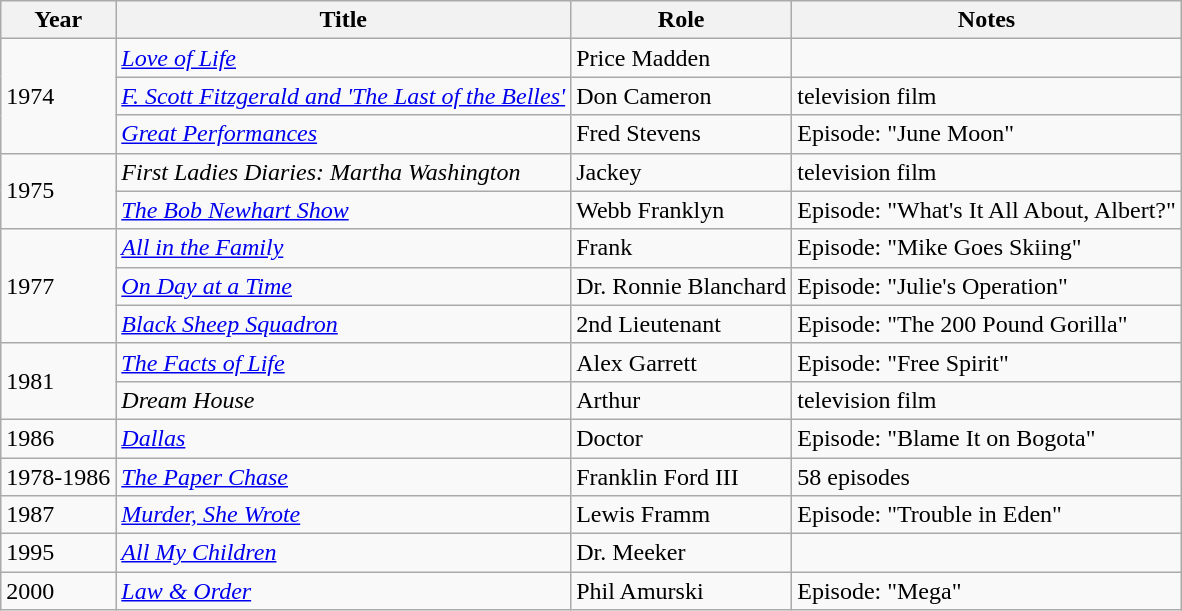<table class="wikitable sortable">
<tr>
<th>Year</th>
<th>Title</th>
<th>Role</th>
<th class="wikitable unsortable">Notes</th>
</tr>
<tr>
<td rowspan="3">1974</td>
<td><em><a href='#'>Love of Life</a></em></td>
<td>Price Madden</td>
<td></td>
</tr>
<tr>
<td><em><a href='#'>F. Scott Fitzgerald and 'The Last of the Belles'</a></em></td>
<td>Don Cameron</td>
<td>television film</td>
</tr>
<tr>
<td><em><a href='#'>Great Performances</a></em></td>
<td>Fred Stevens</td>
<td>Episode: "June Moon"</td>
</tr>
<tr>
<td rowspan="2">1975</td>
<td><em>First Ladies Diaries: Martha Washington</em></td>
<td>Jackey</td>
<td>television film</td>
</tr>
<tr>
<td><em><a href='#'>The Bob Newhart Show</a></em></td>
<td>Webb Franklyn</td>
<td>Episode: "What's It All About, Albert?"</td>
</tr>
<tr>
<td rowspan="3">1977</td>
<td><em><a href='#'>All in the Family</a></em></td>
<td>Frank</td>
<td>Episode: "Mike Goes Skiing"</td>
</tr>
<tr>
<td><em><a href='#'>On Day at a Time</a></em></td>
<td>Dr. Ronnie Blanchard</td>
<td>Episode: "Julie's Operation"</td>
</tr>
<tr>
<td><em><a href='#'>Black Sheep Squadron</a></em></td>
<td>2nd Lieutenant</td>
<td>Episode: "The 200 Pound Gorilla"</td>
</tr>
<tr>
<td rowspan="2">1981</td>
<td><em><a href='#'>The Facts of Life</a></em></td>
<td>Alex Garrett</td>
<td>Episode: "Free Spirit"</td>
</tr>
<tr>
<td><em>Dream House</em></td>
<td>Arthur</td>
<td>television film</td>
</tr>
<tr>
<td>1986</td>
<td><em><a href='#'>Dallas</a></em></td>
<td>Doctor</td>
<td>Episode: "Blame It on Bogota"</td>
</tr>
<tr>
<td>1978-1986</td>
<td><em><a href='#'>The Paper Chase</a></em></td>
<td>Franklin Ford III</td>
<td>58 episodes</td>
</tr>
<tr>
<td>1987</td>
<td><em><a href='#'>Murder, She Wrote</a></em></td>
<td>Lewis Framm</td>
<td>Episode: "Trouble in Eden"</td>
</tr>
<tr>
<td>1995</td>
<td><em><a href='#'>All My Children</a></em></td>
<td>Dr. Meeker</td>
<td></td>
</tr>
<tr>
<td>2000</td>
<td><em><a href='#'>Law & Order</a></em></td>
<td>Phil Amurski</td>
<td>Episode: "Mega"</td>
</tr>
</table>
